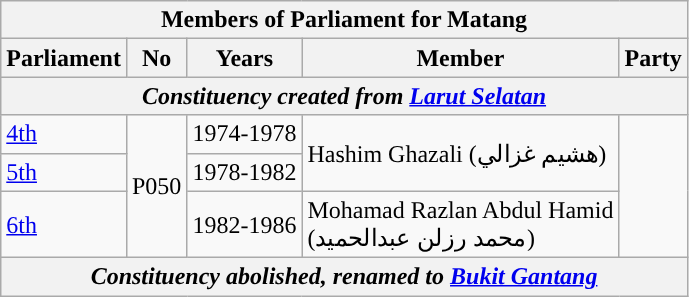<table class=wikitable>
<tr>
<th colspan="5">Members of Parliament for Matang</th>
</tr>
<tr>
<th>Parliament</th>
<th>No</th>
<th>Years</th>
<th>Member</th>
<th>Party</th>
</tr>
<tr>
<th colspan="5" align="center"><em>Constituency created from <a href='#'>Larut Selatan</a></em></th>
</tr>
<tr>
<td><a href='#'>4th</a></td>
<td rowspan="3">P050</td>
<td>1974-1978</td>
<td rowspan=2>Hashim Ghazali (هشيم غزالي)</td>
<td rowspan="3"></td>
</tr>
<tr>
<td><a href='#'>5th</a></td>
<td>1978-1982</td>
</tr>
<tr>
<td><a href='#'>6th</a></td>
<td>1982-1986</td>
<td>Mohamad Razlan Abdul Hamid  <br>(محمد رزلن عبدالحميد)</td>
</tr>
<tr>
<th colspan="5" align="center"><em>Constituency abolished, renamed to <a href='#'>Bukit Gantang</a></em></th>
</tr>
</table>
